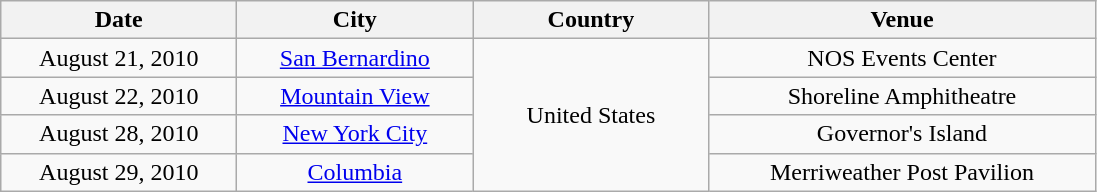<table class="wikitable" style="text-align:center;">
<tr>
<th style="width:150px;">Date</th>
<th style="width:150px;">City</th>
<th style="width:150px;">Country</th>
<th style="width:250px;">Venue</th>
</tr>
<tr>
<td>August 21, 2010</td>
<td><a href='#'>San Bernardino</a></td>
<td rowspan="4">United States</td>
<td>NOS Events Center</td>
</tr>
<tr>
<td>August 22, 2010</td>
<td><a href='#'>Mountain View</a></td>
<td>Shoreline Amphitheatre</td>
</tr>
<tr>
<td>August 28, 2010</td>
<td><a href='#'>New York City</a></td>
<td>Governor's Island</td>
</tr>
<tr>
<td>August 29, 2010</td>
<td><a href='#'>Columbia</a></td>
<td>Merriweather Post Pavilion</td>
</tr>
</table>
